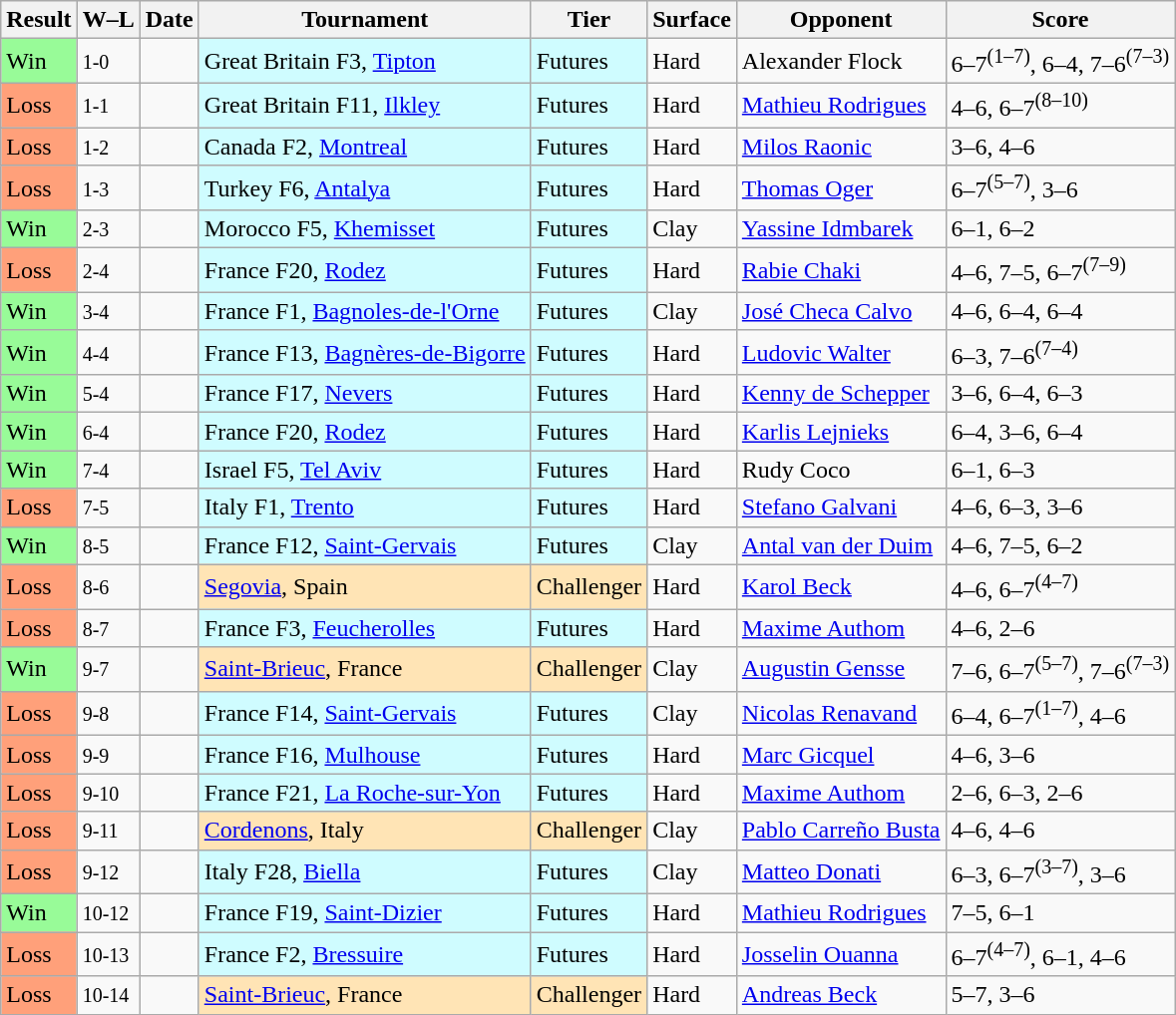<table class="sortable wikitable">
<tr>
<th>Result</th>
<th class="unsortable">W–L</th>
<th>Date</th>
<th>Tournament</th>
<th>Tier</th>
<th>Surface</th>
<th>Opponent</th>
<th class="unsortable">Score</th>
</tr>
<tr>
<td style="background:#98fb98;">Win</td>
<td><small>1-0</small></td>
<td></td>
<td style="background:#cffcff;">Great Britain F3, <a href='#'>Tipton</a></td>
<td style="background:#cffcff;">Futures</td>
<td>Hard</td>
<td> Alexander Flock</td>
<td>6–7<sup>(1–7)</sup>, 6–4, 7–6<sup>(7–3)</sup></td>
</tr>
<tr>
<td style="background:#ffa07a;">Loss</td>
<td><small>1-1</small></td>
<td></td>
<td style="background:#cffcff;">Great Britain F11, <a href='#'>Ilkley</a></td>
<td style="background:#cffcff;">Futures</td>
<td>Hard</td>
<td> <a href='#'>Mathieu Rodrigues</a></td>
<td>4–6, 6–7<sup>(8–10)</sup></td>
</tr>
<tr>
<td style="background:#ffa07a;">Loss</td>
<td><small>1-2</small></td>
<td></td>
<td style="background:#cffcff;">Canada F2, <a href='#'>Montreal</a></td>
<td style="background:#cffcff;">Futures</td>
<td>Hard</td>
<td> <a href='#'>Milos Raonic</a></td>
<td>3–6, 4–6</td>
</tr>
<tr>
<td style="background:#ffa07a;">Loss</td>
<td><small>1-3</small></td>
<td></td>
<td style="background:#cffcff;">Turkey F6, <a href='#'>Antalya</a></td>
<td style="background:#cffcff;">Futures</td>
<td>Hard</td>
<td> <a href='#'>Thomas Oger</a></td>
<td>6–7<sup>(5–7)</sup>, 3–6</td>
</tr>
<tr>
<td style="background:#98fb98;">Win</td>
<td><small>2-3</small></td>
<td></td>
<td style="background:#cffcff;">Morocco F5, <a href='#'>Khemisset</a></td>
<td style="background:#cffcff;">Futures</td>
<td>Clay</td>
<td> <a href='#'>Yassine Idmbarek</a></td>
<td>6–1, 6–2</td>
</tr>
<tr>
<td style="background:#ffa07a;">Loss</td>
<td><small>2-4</small></td>
<td></td>
<td style="background:#cffcff;">France F20, <a href='#'>Rodez</a></td>
<td style="background:#cffcff;">Futures</td>
<td>Hard</td>
<td> <a href='#'>Rabie Chaki</a></td>
<td>4–6, 7–5, 6–7<sup>(7–9)</sup></td>
</tr>
<tr>
<td style="background:#98fb98;">Win</td>
<td><small>3-4</small></td>
<td></td>
<td style="background:#cffcff;">France F1, <a href='#'>Bagnoles-de-l'Orne</a></td>
<td style="background:#cffcff;">Futures</td>
<td>Clay</td>
<td> <a href='#'>José Checa Calvo</a></td>
<td>4–6, 6–4, 6–4</td>
</tr>
<tr>
<td style="background:#98fb98;">Win</td>
<td><small>4-4</small></td>
<td></td>
<td style="background:#cffcff;">France F13, <a href='#'>Bagnères-de-Bigorre</a></td>
<td style="background:#cffcff;">Futures</td>
<td>Hard</td>
<td> <a href='#'>Ludovic Walter</a></td>
<td>6–3, 7–6<sup>(7–4)</sup></td>
</tr>
<tr>
<td style="background:#98fb98;">Win</td>
<td><small>5-4</small></td>
<td></td>
<td style="background:#cffcff;">France F17, <a href='#'>Nevers</a></td>
<td style="background:#cffcff;">Futures</td>
<td>Hard</td>
<td> <a href='#'>Kenny de Schepper</a></td>
<td>3–6, 6–4, 6–3</td>
</tr>
<tr>
<td style="background:#98fb98;">Win</td>
<td><small>6-4</small></td>
<td></td>
<td style="background:#cffcff;">France F20, <a href='#'>Rodez</a></td>
<td style="background:#cffcff;">Futures</td>
<td>Hard</td>
<td> <a href='#'>Karlis Lejnieks</a></td>
<td>6–4, 3–6, 6–4</td>
</tr>
<tr>
<td style="background:#98fb98;">Win</td>
<td><small>7-4</small></td>
<td></td>
<td style="background:#cffcff;">Israel F5, <a href='#'>Tel Aviv</a></td>
<td style="background:#cffcff;">Futures</td>
<td>Hard</td>
<td> Rudy Coco</td>
<td>6–1, 6–3</td>
</tr>
<tr>
<td style="background:#ffa07a;">Loss</td>
<td><small>7-5</small></td>
<td></td>
<td style="background:#cffcff;">Italy F1, <a href='#'>Trento</a></td>
<td style="background:#cffcff;">Futures</td>
<td>Hard</td>
<td> <a href='#'>Stefano Galvani</a></td>
<td>4–6, 6–3, 3–6</td>
</tr>
<tr>
<td style="background:#98fb98;">Win</td>
<td><small>8-5</small></td>
<td></td>
<td style="background:#cffcff;">France F12, <a href='#'>Saint-Gervais</a></td>
<td style="background:#cffcff;">Futures</td>
<td>Clay</td>
<td> <a href='#'>Antal van der Duim</a></td>
<td>4–6, 7–5, 6–2</td>
</tr>
<tr>
<td style="background:#ffa07a;">Loss</td>
<td><small>8-6</small></td>
<td></td>
<td style="background:moccasin;"><a href='#'>Segovia</a>, Spain</td>
<td style="background:moccasin;">Challenger</td>
<td>Hard</td>
<td> <a href='#'>Karol Beck</a></td>
<td>4–6, 6–7<sup>(4–7)</sup></td>
</tr>
<tr>
<td style="background:#ffa07a;">Loss</td>
<td><small>8-7</small></td>
<td></td>
<td style="background:#cffcff;">France F3, <a href='#'>Feucherolles</a></td>
<td style="background:#cffcff;">Futures</td>
<td>Hard</td>
<td> <a href='#'>Maxime Authom</a></td>
<td>4–6, 2–6</td>
</tr>
<tr>
<td style="background:#98fb98;">Win</td>
<td><small>9-7</small></td>
<td></td>
<td style="background:moccasin;"><a href='#'>Saint-Brieuc</a>, France</td>
<td style="background:moccasin;">Challenger</td>
<td>Clay</td>
<td> <a href='#'>Augustin Gensse</a></td>
<td>7–6, 6–7<sup>(5–7)</sup>, 7–6<sup>(7–3)</sup></td>
</tr>
<tr>
<td style="background:#ffa07a;">Loss</td>
<td><small>9-8</small></td>
<td></td>
<td style="background:#cffcff;">France F14, <a href='#'>Saint-Gervais</a></td>
<td style="background:#cffcff;">Futures</td>
<td>Clay</td>
<td> <a href='#'>Nicolas Renavand</a></td>
<td>6–4, 6–7<sup>(1–7)</sup>, 4–6</td>
</tr>
<tr>
<td style="background:#ffa07a;">Loss</td>
<td><small>9-9</small></td>
<td></td>
<td style="background:#cffcff;">France F16, <a href='#'>Mulhouse</a></td>
<td style="background:#cffcff;">Futures</td>
<td>Hard</td>
<td> <a href='#'>Marc Gicquel</a></td>
<td>4–6, 3–6</td>
</tr>
<tr>
<td style="background:#ffa07a;">Loss</td>
<td><small>9-10</small></td>
<td></td>
<td style="background:#cffcff;">France F21, <a href='#'>La Roche-sur-Yon</a></td>
<td style="background:#cffcff;">Futures</td>
<td>Hard</td>
<td> <a href='#'>Maxime Authom</a></td>
<td>2–6, 6–3, 2–6</td>
</tr>
<tr>
<td style="background:#ffa07a;">Loss</td>
<td><small>9-11</small></td>
<td></td>
<td style="background:moccasin;"><a href='#'>Cordenons</a>, Italy</td>
<td style="background:moccasin;">Challenger</td>
<td>Clay</td>
<td> <a href='#'>Pablo Carreño Busta</a></td>
<td>4–6, 4–6</td>
</tr>
<tr>
<td style="background:#ffa07a;">Loss</td>
<td><small>9-12</small></td>
<td></td>
<td style="background:#cffcff;">Italy F28, <a href='#'>Biella</a></td>
<td style="background:#cffcff;">Futures</td>
<td>Clay</td>
<td> <a href='#'>Matteo Donati</a></td>
<td>6–3, 6–7<sup>(3–7)</sup>, 3–6</td>
</tr>
<tr>
<td style="background:#98fb98;">Win</td>
<td><small>10-12</small></td>
<td></td>
<td style="background:#cffcff;">France F19, <a href='#'>Saint-Dizier</a></td>
<td style="background:#cffcff;">Futures</td>
<td>Hard</td>
<td> <a href='#'>Mathieu Rodrigues</a></td>
<td>7–5, 6–1</td>
</tr>
<tr>
<td style="background:#ffa07a;">Loss</td>
<td><small>10-13</small></td>
<td></td>
<td style="background:#cffcff;">France F2, <a href='#'>Bressuire</a></td>
<td style="background:#cffcff;">Futures</td>
<td>Hard</td>
<td> <a href='#'>Josselin Ouanna</a></td>
<td>6–7<sup>(4–7)</sup>, 6–1, 4–6</td>
</tr>
<tr>
<td style="background:#ffa07a;">Loss</td>
<td><small>10-14</small></td>
<td></td>
<td style="background:moccasin;"><a href='#'>Saint-Brieuc</a>, France</td>
<td style="background:moccasin;">Challenger</td>
<td>Hard</td>
<td> <a href='#'>Andreas Beck</a></td>
<td>5–7, 3–6</td>
</tr>
</table>
